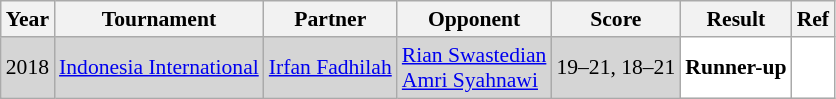<table class="sortable wikitable" style="font-size: 90%">
<tr>
<th>Year</th>
<th>Tournament</th>
<th>Partner</th>
<th>Opponent</th>
<th>Score</th>
<th>Result</th>
<th>Ref</th>
</tr>
<tr style="background:#D5D5D5">
<td align="center">2018</td>
<td align="left"><a href='#'>Indonesia International</a></td>
<td align="left"> <a href='#'>Irfan Fadhilah</a></td>
<td align="left"> <a href='#'>Rian Swastedian</a> <br>  <a href='#'>Amri Syahnawi</a></td>
<td align="left">19–21, 18–21</td>
<td style="text-align:left; background:white"> <strong>Runner-up</strong></td>
<td style="text-align:center; background:white"><br></td>
</tr>
</table>
